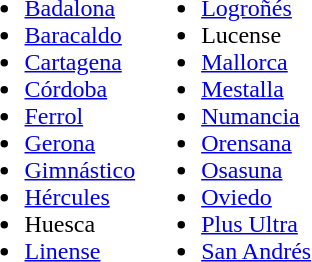<table>
<tr style="vertical-align: top;">
<td><br><ul><li><a href='#'>Badalona</a></li><li><a href='#'>Baracaldo</a></li><li><a href='#'>Cartagena</a></li><li><a href='#'>Córdoba</a></li><li><a href='#'>Ferrol</a></li><li><a href='#'>Gerona</a></li><li><a href='#'>Gimnástico</a></li><li><a href='#'>Hércules</a></li><li>Huesca</li><li><a href='#'>Linense</a></li></ul></td>
<td><br><ul><li><a href='#'>Logroñés</a></li><li>Lucense</li><li><a href='#'>Mallorca</a></li><li><a href='#'>Mestalla</a></li><li><a href='#'>Numancia</a></li><li><a href='#'>Orensana</a></li><li><a href='#'>Osasuna</a></li><li><a href='#'>Oviedo</a></li><li><a href='#'>Plus Ultra</a></li><li><a href='#'>San Andrés</a></li></ul></td>
</tr>
</table>
